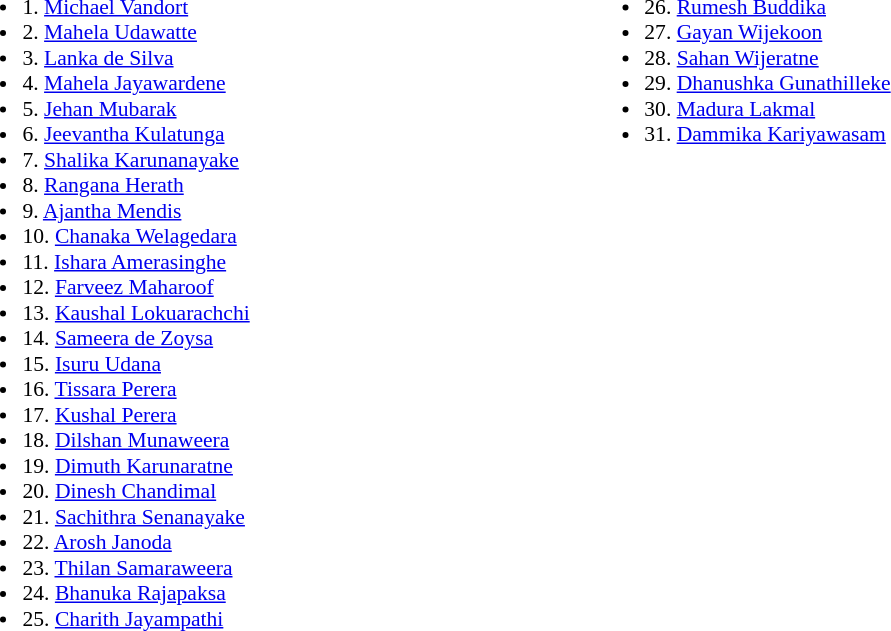<table border=0 style="font-size:90%; text-align:left;">
<tr>
<td width=25% valign=top><br><ul><li>1. <a href='#'>Michael Vandort</a></li><li>2. <a href='#'>Mahela Udawatte</a></li><li>3. <a href='#'>Lanka de Silva</a></li><li>4. <a href='#'>Mahela Jayawardene</a></li><li>5. <a href='#'>Jehan Mubarak</a></li><li>6. <a href='#'>Jeevantha Kulatunga</a></li><li>7. <a href='#'>Shalika Karunanayake</a></li><li>8. <a href='#'>Rangana Herath</a></li><li>9. <a href='#'>Ajantha Mendis</a></li><li>10. <a href='#'>Chanaka Welagedara</a></li><li>11. <a href='#'>Ishara Amerasinghe</a></li><li>12. <a href='#'>Farveez Maharoof</a></li><li>13. <a href='#'>Kaushal Lokuarachchi</a></li><li>14. <a href='#'>Sameera de Zoysa</a></li><li>15. <a href='#'>Isuru Udana</a></li><li>16. <a href='#'>Tissara Perera</a></li><li>17. <a href='#'>Kushal Perera</a></li><li>18. <a href='#'>Dilshan Munaweera</a></li><li>19. <a href='#'>Dimuth Karunaratne</a></li><li>20. <a href='#'>Dinesh Chandimal</a></li><li>21. <a href='#'>Sachithra Senanayake</a></li><li>22. <a href='#'>Arosh Janoda</a></li><li>23. <a href='#'>Thilan Samaraweera</a></li><li>24. <a href='#'>Bhanuka Rajapaksa</a></li><li>25. <a href='#'>Charith Jayampathi</a></li></ul></td>
<td width=25% valign=top><br><ul><li>26. <a href='#'>Rumesh Buddika</a></li><li>27. <a href='#'>Gayan Wijekoon</a></li><li>28. <a href='#'>Sahan Wijeratne</a></li><li>29. <a href='#'>Dhanushka Gunathilleke</a></li><li>30. <a href='#'>Madura Lakmal</a></li><li>31. <a href='#'>Dammika Kariyawasam</a></li></ul></td>
</tr>
</table>
